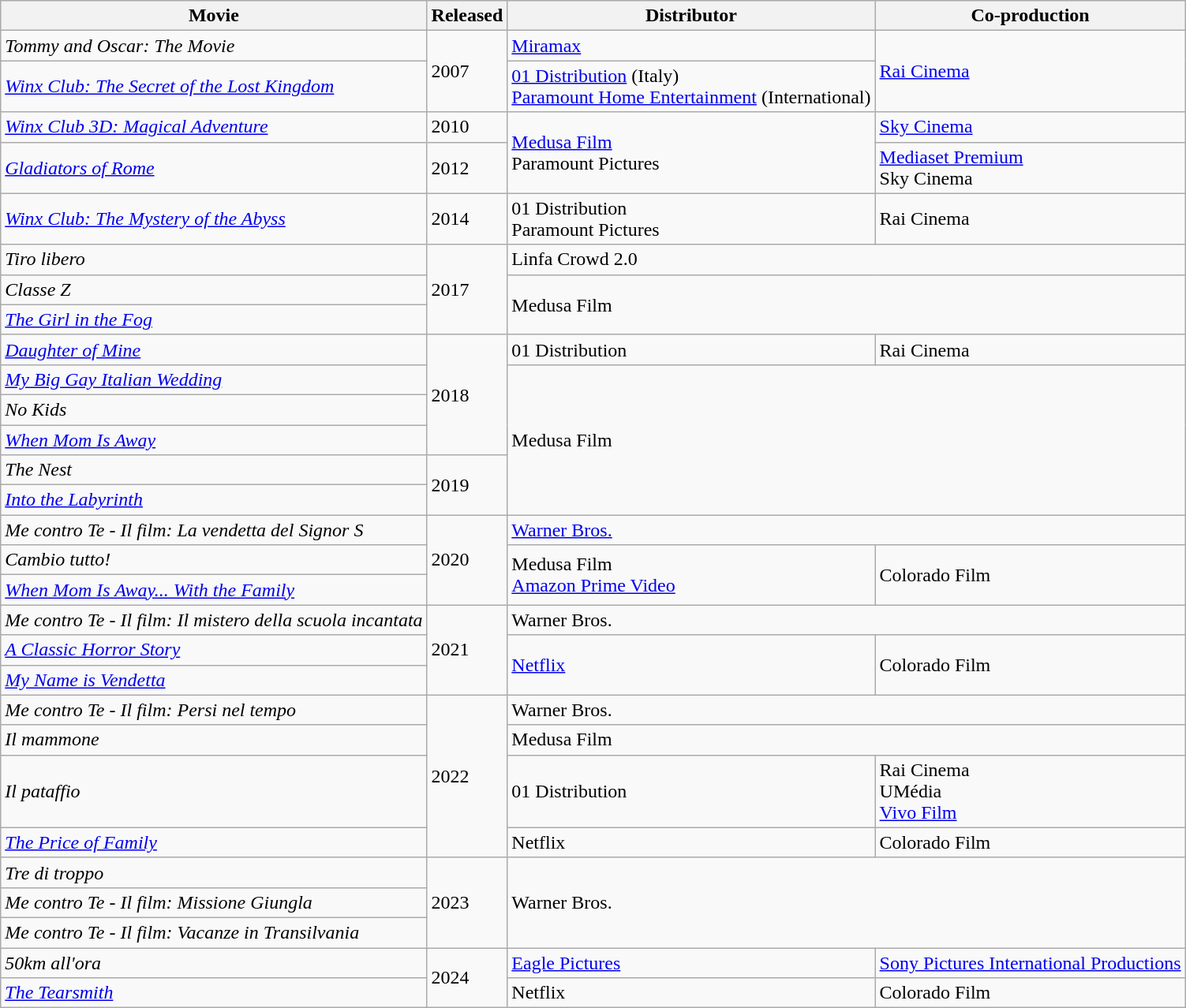<table class="wikitable">
<tr>
<th>Movie</th>
<th>Released</th>
<th>Distributor</th>
<th>Co-production</th>
</tr>
<tr>
<td><em>Tommy and Oscar: The Movie</em></td>
<td rowspan="2">2007</td>
<td><a href='#'>Miramax</a></td>
<td rowspan="2"><a href='#'>Rai Cinema</a></td>
</tr>
<tr>
<td><em><a href='#'>Winx Club: The Secret of the Lost Kingdom</a></em></td>
<td><a href='#'>01 Distribution</a> (Italy)<br><a href='#'>Paramount Home Entertainment</a> (International)</td>
</tr>
<tr>
<td><em><a href='#'>Winx Club 3D: Magical Adventure</a></em></td>
<td>2010</td>
<td rowspan="2"><a href='#'>Medusa Film</a><br>Paramount Pictures</td>
<td><a href='#'>Sky Cinema</a></td>
</tr>
<tr>
<td><em><a href='#'>Gladiators of Rome</a></em></td>
<td>2012</td>
<td><a href='#'>Mediaset Premium</a><br>Sky Cinema</td>
</tr>
<tr>
<td><em><a href='#'>Winx Club: The Mystery of the Abyss</a></em></td>
<td>2014</td>
<td>01 Distribution<br>Paramount Pictures</td>
<td>Rai Cinema</td>
</tr>
<tr>
<td><em>Tiro libero</em></td>
<td rowspan="3">2017</td>
<td colspan="2">Linfa Crowd 2.0</td>
</tr>
<tr>
<td><em>Classe Z</em></td>
<td colspan="2" rowspan="2">Medusa Film</td>
</tr>
<tr>
<td><em><a href='#'>The Girl in the Fog</a></em></td>
</tr>
<tr>
<td><em><a href='#'>Daughter of Mine</a></em></td>
<td rowspan="4">2018</td>
<td>01 Distribution</td>
<td>Rai Cinema</td>
</tr>
<tr>
<td><em><a href='#'>My Big Gay Italian Wedding</a></em></td>
<td colspan="2" rowspan="5">Medusa Film</td>
</tr>
<tr>
<td><em>No Kids</em></td>
</tr>
<tr>
<td><em><a href='#'>When Mom Is Away</a></em></td>
</tr>
<tr>
<td><em>The Nest</em></td>
<td rowspan="2">2019</td>
</tr>
<tr>
<td><em><a href='#'>Into the Labyrinth</a></em></td>
</tr>
<tr>
<td><em>Me contro Te - Il film: La vendetta del Signor S</em></td>
<td rowspan="3">2020</td>
<td colspan="2"><a href='#'>Warner Bros.</a></td>
</tr>
<tr>
<td><em>Cambio tutto!</em></td>
<td rowspan="2">Medusa Film<br><a href='#'>Amazon Prime Video</a></td>
<td rowspan="2">Colorado Film</td>
</tr>
<tr>
<td><em><a href='#'>When Mom Is Away... With the Family</a></em></td>
</tr>
<tr>
<td><em>Me contro Te - Il film: Il mistero della scuola incantata</em></td>
<td rowspan="3">2021</td>
<td colspan="2">Warner Bros.</td>
</tr>
<tr>
<td><em><a href='#'>A Classic Horror Story</a></em></td>
<td rowspan="2"><a href='#'>Netflix</a></td>
<td rowspan="2">Colorado Film</td>
</tr>
<tr>
<td><em><a href='#'>My Name is Vendetta</a></em></td>
</tr>
<tr>
<td><em>Me contro Te - Il film: Persi nel tempo</em></td>
<td rowspan="4">2022</td>
<td colspan="2">Warner Bros.</td>
</tr>
<tr>
<td><em>Il mammone</em></td>
<td colspan="2">Medusa Film</td>
</tr>
<tr>
<td><em>Il pataffio</em></td>
<td>01 Distribution</td>
<td>Rai Cinema<br>UMédia<br><a href='#'>Vivo Film</a></td>
</tr>
<tr>
<td><em><a href='#'>The Price of Family</a></em></td>
<td>Netflix</td>
<td>Colorado Film</td>
</tr>
<tr>
<td><em>Tre di troppo</em></td>
<td rowspan="3">2023</td>
<td colspan="2" rowspan="3">Warner Bros.</td>
</tr>
<tr>
<td><em>Me contro Te - Il film: Missione Giungla</em></td>
</tr>
<tr>
<td><em>Me contro Te - Il film: Vacanze in Transilvania</em></td>
</tr>
<tr>
<td><em>50km all'ora</em></td>
<td rowspan="2">2024</td>
<td><a href='#'>Eagle Pictures</a></td>
<td><a href='#'>Sony Pictures International Productions</a></td>
</tr>
<tr>
<td><em><a href='#'>The Tearsmith</a></em></td>
<td>Netflix</td>
<td>Colorado Film</td>
</tr>
</table>
